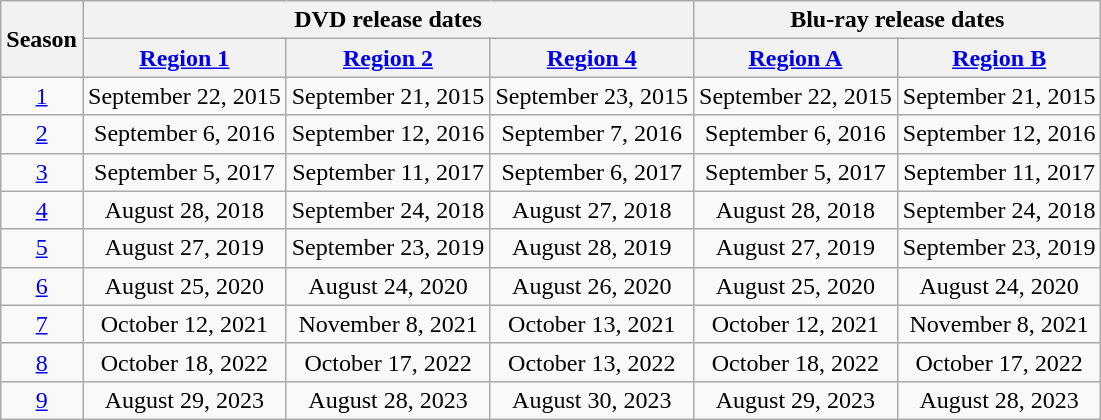<table class="wikitable plainrowheaders" style="text-align:center;">
<tr>
<th scope="col" rowspan="2" ">Season</th>
<th scope="col" colspan="3">DVD release dates</th>
<th scope="col" colspan="2">Blu-ray release dates</th>
</tr>
<tr>
<th scope="col"><a href='#'>Region 1</a></th>
<th scope="col"><a href='#'>Region 2</a></th>
<th scope="col"><a href='#'>Region 4</a></th>
<th scope="col"><a href='#'>Region A</a></th>
<th scope="col"><a href='#'>Region B</a></th>
</tr>
<tr>
<td scope="row"><a href='#'>1</a></td>
<td>September 22, 2015</td>
<td>September 21, 2015</td>
<td>September 23, 2015</td>
<td>September 22, 2015</td>
<td>September 21, 2015</td>
</tr>
<tr>
<td scope="row"><a href='#'>2</a></td>
<td>September 6, 2016</td>
<td>September 12, 2016</td>
<td>September 7, 2016</td>
<td>September 6, 2016</td>
<td>September 12, 2016</td>
</tr>
<tr>
<td scope="row"><a href='#'>3</a></td>
<td>September 5, 2017</td>
<td>September 11, 2017</td>
<td>September 6, 2017</td>
<td>September 5, 2017</td>
<td>September 11, 2017</td>
</tr>
<tr>
<td scope="row"><a href='#'>4</a></td>
<td>August 28, 2018</td>
<td>September 24, 2018</td>
<td>August 27, 2018</td>
<td>August 28, 2018</td>
<td>September 24, 2018</td>
</tr>
<tr>
<td scope="row"><a href='#'>5</a></td>
<td>August 27, 2019</td>
<td>September 23, 2019</td>
<td>August 28, 2019</td>
<td>August 27, 2019</td>
<td>September 23, 2019</td>
</tr>
<tr>
<td scope="row"><a href='#'>6</a></td>
<td>August 25, 2020</td>
<td>August 24, 2020</td>
<td>August 26, 2020</td>
<td>August 25, 2020</td>
<td>August 24, 2020</td>
</tr>
<tr>
<td scope="row"><a href='#'>7</a></td>
<td>October 12, 2021</td>
<td>November 8, 2021</td>
<td>October 13, 2021</td>
<td>October 12, 2021</td>
<td>November 8, 2021</td>
</tr>
<tr>
<td scope="row"><a href='#'>8</a></td>
<td>October 18, 2022</td>
<td>October 17, 2022</td>
<td>October 13, 2022</td>
<td>October 18, 2022</td>
<td>October 17, 2022</td>
</tr>
<tr>
<td scope="row"><a href='#'>9</a></td>
<td>August 29, 2023</td>
<td>August 28, 2023</td>
<td>August 30, 2023</td>
<td>August 29, 2023</td>
<td>August 28, 2023</td>
</tr>
</table>
